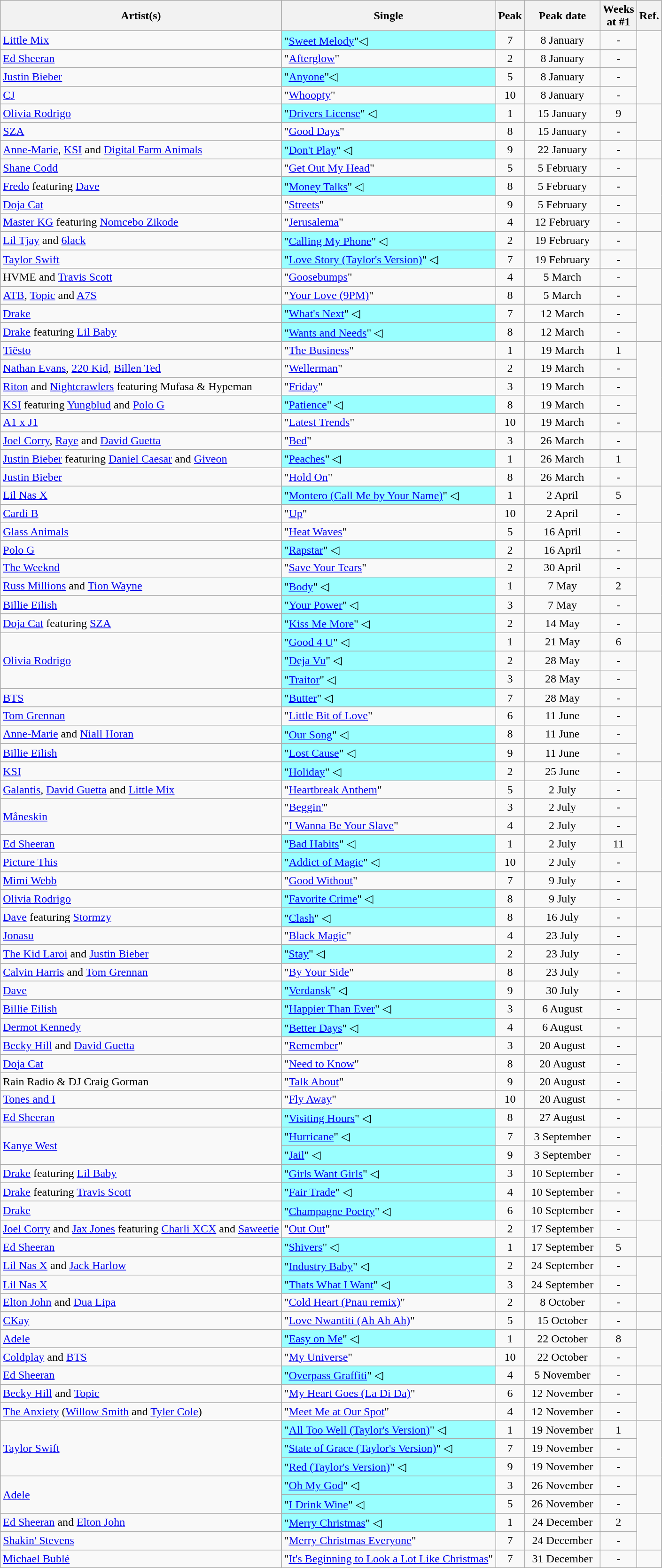<table class="wikitable sortable">
<tr>
<th>Artist(s)</th>
<th>Single</th>
<th>Peak</th>
<th width="100">Peak date</th>
<th>Weeks<br>at #1</th>
<th>Ref.</th>
</tr>
<tr>
<td><a href='#'>Little Mix</a></td>
<td style="background:#9ff;">"<a href='#'>Sweet Melody</a>"◁</td>
<td style="text-align: center;">7</td>
<td style="text-align: center;">8 January</td>
<td style="text-align: center;">-</td>
<td style="text-align: center;" rowspan="4"></td>
</tr>
<tr>
<td><a href='#'>Ed Sheeran</a></td>
<td>"<a href='#'>Afterglow</a>"</td>
<td style="text-align: center;">2</td>
<td style="text-align: center;">8 January</td>
<td style="text-align: center;">-</td>
</tr>
<tr>
<td><a href='#'>Justin Bieber</a></td>
<td style="background:#9ff;">"<a href='#'>Anyone</a>"◁</td>
<td style="text-align: center;">5</td>
<td style="text-align: center;">8 January</td>
<td style="text-align: center;">-</td>
</tr>
<tr>
<td><a href='#'>CJ</a></td>
<td>"<a href='#'>Whoopty</a>"</td>
<td style="text-align: center;">10</td>
<td style="text-align: center;">8 January</td>
<td style="text-align: center;">-</td>
</tr>
<tr>
<td><a href='#'>Olivia Rodrigo</a></td>
<td style="background:#9ff;">"<a href='#'>Drivers License</a>" ◁</td>
<td style="text-align: center;">1</td>
<td style="text-align: center;">15 January</td>
<td style="text-align: center;">9</td>
<td style="text-align: center;" rowspan="2"></td>
</tr>
<tr>
<td><a href='#'>SZA</a></td>
<td>"<a href='#'>Good Days</a>"</td>
<td style="text-align: center;">8</td>
<td style="text-align: center;">15 January</td>
<td style="text-align: center;">-</td>
</tr>
<tr>
<td><a href='#'>Anne-Marie</a>, <a href='#'>KSI</a> and <a href='#'>Digital Farm Animals</a></td>
<td style="background:#9ff;">"<a href='#'>Don't Play</a>" ◁</td>
<td style="text-align: center;">9</td>
<td style="text-align: center;">22 January</td>
<td style="text-align: center;">-</td>
<td style="text-align: center;"></td>
</tr>
<tr>
<td><a href='#'>Shane Codd</a></td>
<td>"<a href='#'>Get Out My Head</a>"</td>
<td style="text-align: center;">5</td>
<td style="text-align: center;">5 February</td>
<td style="text-align: center;">-</td>
<td style="text-align: center;" rowspan="3"></td>
</tr>
<tr>
<td><a href='#'>Fredo</a> featuring <a href='#'>Dave</a></td>
<td style="background:#9ff;">"<a href='#'>Money Talks</a>" ◁</td>
<td style="text-align: center;">8</td>
<td style="text-align: center;">5 February</td>
<td style="text-align: center;">-</td>
</tr>
<tr>
<td><a href='#'>Doja Cat</a></td>
<td>"<a href='#'>Streets</a>"</td>
<td style="text-align: center;">9</td>
<td style="text-align: center;">5 February</td>
<td style="text-align: center;">-</td>
</tr>
<tr>
<td><a href='#'>Master KG</a> featuring <a href='#'>Nomcebo Zikode</a></td>
<td>"<a href='#'>Jerusalema</a>"</td>
<td style="text-align: center;">4</td>
<td style="text-align: center;">12 February</td>
<td style="text-align: center;">-</td>
<td style="text-align: center;"></td>
</tr>
<tr>
<td><a href='#'>Lil Tjay</a> and <a href='#'>6lack</a></td>
<td style="background:#9ff;">"<a href='#'>Calling My Phone</a>" ◁</td>
<td style="text-align: center;">2</td>
<td style="text-align: center;">19 February</td>
<td style="text-align: center;">-</td>
<td style="text-align: center;" rowspan="2"></td>
</tr>
<tr>
<td><a href='#'>Taylor Swift</a></td>
<td style="background:#9ff;">"<a href='#'>Love Story (Taylor's Version)</a>" ◁</td>
<td style="text-align: center;">7</td>
<td style="text-align: center;">19 February</td>
<td style="text-align: center;">-</td>
</tr>
<tr>
<td>HVME and <a href='#'>Travis Scott</a></td>
<td>"<a href='#'>Goosebumps</a>"</td>
<td style="text-align: center;">4</td>
<td style="text-align: center;">5 March</td>
<td style="text-align: center;">-</td>
<td style="text-align: center;" rowspan="2"></td>
</tr>
<tr>
<td><a href='#'>ATB</a>, <a href='#'>Topic</a> and <a href='#'>A7S</a></td>
<td>"<a href='#'>Your Love (9PM)</a>"</td>
<td style="text-align: center;">8</td>
<td style="text-align: center;">5 March</td>
<td style="text-align: center;">-</td>
</tr>
<tr>
<td><a href='#'>Drake</a></td>
<td style="background:#9ff;">"<a href='#'>What's Next</a>" ◁</td>
<td style="text-align: center;">7</td>
<td style="text-align: center;">12 March</td>
<td style="text-align: center;">-</td>
<td style="text-align: center;" rowspan="2"></td>
</tr>
<tr>
<td><a href='#'>Drake</a> featuring <a href='#'>Lil Baby</a></td>
<td style="background:#9ff;">"<a href='#'>Wants and Needs</a>" ◁</td>
<td style="text-align: center;">8</td>
<td style="text-align: center;">12 March</td>
<td style="text-align: center;">-</td>
</tr>
<tr>
<td><a href='#'>Tiësto</a></td>
<td>"<a href='#'>The Business</a>"</td>
<td style="text-align: center;">1</td>
<td style="text-align: center;">19 March</td>
<td style="text-align: center;">1</td>
<td style="text-align: center;" rowspan="5"></td>
</tr>
<tr>
<td><a href='#'>Nathan Evans</a>, <a href='#'>220 Kid</a>, <a href='#'>Billen Ted</a></td>
<td>"<a href='#'>Wellerman</a>"</td>
<td style="text-align: center;">2</td>
<td style="text-align: center;">19 March</td>
<td style="text-align: center;">-</td>
</tr>
<tr>
<td><a href='#'>Riton</a> and <a href='#'>Nightcrawlers</a> featuring Mufasa & Hypeman</td>
<td>"<a href='#'>Friday</a>"</td>
<td style="text-align: center;">3</td>
<td style="text-align: center;">19 March</td>
<td style="text-align: center;">-</td>
</tr>
<tr>
<td><a href='#'>KSI</a> featuring <a href='#'>Yungblud</a> and <a href='#'>Polo G</a></td>
<td style="background:#9ff;">"<a href='#'>Patience</a>" ◁</td>
<td style="text-align: center;">8</td>
<td style="text-align: center;">19 March</td>
<td style="text-align: center;">-</td>
</tr>
<tr>
<td><a href='#'>A1 x J1</a></td>
<td>"<a href='#'>Latest Trends</a>"</td>
<td style="text-align: center;">10</td>
<td style="text-align: center;">19 March</td>
<td style="text-align: center;">-</td>
</tr>
<tr>
<td><a href='#'>Joel Corry</a>, <a href='#'>Raye</a> and <a href='#'>David Guetta</a></td>
<td>"<a href='#'>Bed</a>"</td>
<td style="text-align: center;">3</td>
<td style="text-align: center;">26 March</td>
<td style="text-align: center;">-</td>
<td style="text-align: center;" rowspan="3"></td>
</tr>
<tr>
<td><a href='#'>Justin Bieber</a> featuring <a href='#'>Daniel Caesar</a> and <a href='#'>Giveon</a></td>
<td style="background:#9ff;">"<a href='#'>Peaches</a>" ◁</td>
<td style="text-align: center;">1</td>
<td style="text-align: center;">26 March</td>
<td style="text-align: center;">1</td>
</tr>
<tr>
<td><a href='#'>Justin Bieber</a></td>
<td>"<a href='#'>Hold On</a>"</td>
<td style="text-align: center;">8</td>
<td style="text-align: center;">26 March</td>
<td style="text-align: center;">-</td>
</tr>
<tr>
<td><a href='#'>Lil Nas X</a></td>
<td style="background:#9ff;">"<a href='#'>Montero (Call Me by Your Name)</a>" ◁</td>
<td style="text-align: center;">1</td>
<td style="text-align: center;">2 April</td>
<td style="text-align: center;">5</td>
<td style="text-align: center;" rowspan="2"></td>
</tr>
<tr>
<td><a href='#'>Cardi B</a></td>
<td>"<a href='#'>Up</a>"</td>
<td style="text-align: center;">10</td>
<td style="text-align: center;">2 April</td>
<td style="text-align: center;">-</td>
</tr>
<tr>
<td><a href='#'>Glass Animals</a></td>
<td>"<a href='#'>Heat Waves</a>"</td>
<td style="text-align: center;">5</td>
<td style="text-align: center;">16 April</td>
<td style="text-align: center;">-</td>
<td style="text-align: center;" rowspan="2"></td>
</tr>
<tr>
<td><a href='#'>Polo G</a></td>
<td style="background:#9ff;">"<a href='#'>Rapstar</a>" ◁</td>
<td style="text-align: center;">2</td>
<td style="text-align: center;">16 April</td>
<td style="text-align: center;">-</td>
</tr>
<tr>
<td><a href='#'>The Weeknd</a></td>
<td>"<a href='#'>Save Your Tears</a>"</td>
<td style="text-align: center;">2</td>
<td style="text-align: center;">30 April</td>
<td style="text-align: center;">-</td>
<td style="text-align: center;"></td>
</tr>
<tr>
<td><a href='#'>Russ Millions</a> and <a href='#'>Tion Wayne</a></td>
<td style="background:#9ff;">"<a href='#'>Body</a>" ◁</td>
<td style="text-align: center;">1</td>
<td style="text-align: center;">7 May</td>
<td style="text-align: center;">2</td>
<td style="text-align: center;" rowspan="2"></td>
</tr>
<tr>
<td><a href='#'>Billie Eilish</a></td>
<td style="background:#9ff;">"<a href='#'>Your Power</a>" ◁</td>
<td style="text-align: center;">3</td>
<td style="text-align: center;">7 May</td>
<td style="text-align: center;">-</td>
</tr>
<tr>
<td><a href='#'>Doja Cat</a> featuring <a href='#'>SZA</a></td>
<td style="background:#9ff;">"<a href='#'>Kiss Me More</a>" ◁</td>
<td style="text-align: center;">2</td>
<td style="text-align: center;">14 May</td>
<td style="text-align: center;">-</td>
<td style="text-align: center;"></td>
</tr>
<tr>
<td rowspan="3"><a href='#'>Olivia Rodrigo</a></td>
<td style="background:#9ff;">"<a href='#'>Good 4 U</a>" ◁</td>
<td style="text-align: center;">1</td>
<td style="text-align: center;">21 May</td>
<td style="text-align: center;">6</td>
<td style="text-align: center;"></td>
</tr>
<tr>
<td style="background:#9ff;">"<a href='#'>Deja Vu</a>" ◁</td>
<td style="text-align: center;">2</td>
<td style="text-align: center;">28 May</td>
<td style="text-align: center;">-</td>
<td style="text-align: center;" rowspan="3"></td>
</tr>
<tr>
<td style="background:#9ff;">"<a href='#'>Traitor</a>" ◁</td>
<td style="text-align: center;">3</td>
<td style="text-align: center;">28 May</td>
<td style="text-align: center;">-</td>
</tr>
<tr>
<td><a href='#'>BTS</a></td>
<td style="background:#9ff;">"<a href='#'>Butter</a>" ◁</td>
<td style="text-align: center;">7</td>
<td style="text-align: center;">28 May</td>
<td style="text-align: center;">-</td>
</tr>
<tr>
<td><a href='#'>Tom Grennan</a></td>
<td>"<a href='#'>Little Bit of Love</a>"</td>
<td style="text-align: center;">6</td>
<td style="text-align: center;">11 June</td>
<td style="text-align: center;">-</td>
<td style="text-align: center;" rowspan="3"></td>
</tr>
<tr>
<td><a href='#'>Anne-Marie</a> and <a href='#'>Niall Horan</a></td>
<td style="background:#9ff;">"<a href='#'>Our Song</a>" ◁</td>
<td style="text-align: center;">8</td>
<td style="text-align: center;">11 June</td>
<td style="text-align: center;">-</td>
</tr>
<tr>
<td><a href='#'>Billie Eilish</a></td>
<td style="background:#9ff;">"<a href='#'>Lost Cause</a>" ◁</td>
<td style="text-align: center;">9</td>
<td style="text-align: center;">11 June</td>
<td style="text-align: center;">-</td>
</tr>
<tr>
<td><a href='#'>KSI</a></td>
<td style="background:#9ff;">"<a href='#'>Holiday</a>" ◁</td>
<td style="text-align: center;">2</td>
<td style="text-align: center;">25 June</td>
<td style="text-align: center;">-</td>
<td style="text-align: center;"></td>
</tr>
<tr>
<td><a href='#'>Galantis</a>, <a href='#'>David Guetta</a> and <a href='#'>Little Mix</a></td>
<td>"<a href='#'>Heartbreak Anthem</a>"</td>
<td style="text-align: center;">5</td>
<td style="text-align: center;">2 July</td>
<td style="text-align: center;">-</td>
<td style="text-align: center;" rowspan="5"></td>
</tr>
<tr>
<td rowspan="2"><a href='#'>Måneskin</a></td>
<td>"<a href='#'>Beggin'</a>"</td>
<td style="text-align: center;">3</td>
<td style="text-align: center;">2 July</td>
<td style="text-align: center;">-</td>
</tr>
<tr>
<td>"<a href='#'>I Wanna Be Your Slave</a>"</td>
<td style="text-align: center;">4</td>
<td style="text-align: center;">2 July</td>
<td style="text-align: center;">-</td>
</tr>
<tr>
<td><a href='#'>Ed Sheeran</a></td>
<td style="background:#9ff;">"<a href='#'>Bad Habits</a>" ◁</td>
<td style="text-align: center;">1</td>
<td style="text-align: center;">2 July</td>
<td style="text-align: center;">11</td>
</tr>
<tr>
<td><a href='#'>Picture This</a></td>
<td style="background:#9ff;">"<a href='#'>Addict of Magic</a>" ◁</td>
<td style="text-align: center;">10</td>
<td style="text-align: center;">2 July</td>
<td style="text-align: center;">-</td>
</tr>
<tr>
<td><a href='#'>Mimi Webb</a></td>
<td>"<a href='#'>Good Without</a>"</td>
<td style="text-align: center;">7</td>
<td style="text-align: center;">9 July</td>
<td style="text-align: center;">-</td>
<td style="text-align: center;" rowspan="2"></td>
</tr>
<tr>
<td><a href='#'>Olivia Rodrigo</a></td>
<td style="background:#9ff;">"<a href='#'>Favorite Crime</a>" ◁</td>
<td style="text-align: center;">8</td>
<td style="text-align: center;">9 July</td>
<td style="text-align: center;">-</td>
</tr>
<tr>
<td><a href='#'>Dave</a> featuring <a href='#'>Stormzy</a></td>
<td style="background:#9ff;">"<a href='#'>Clash</a>" ◁</td>
<td style="text-align: center;">8</td>
<td style="text-align: center;">16 July</td>
<td style="text-align: center;">-</td>
<td style="text-align: center;"></td>
</tr>
<tr>
<td><a href='#'>Jonasu</a></td>
<td>"<a href='#'>Black Magic</a>"</td>
<td style="text-align: center;">4</td>
<td style="text-align: center;">23 July</td>
<td style="text-align: center;">-</td>
<td style="text-align: center;" rowspan="3"></td>
</tr>
<tr>
<td><a href='#'>The Kid Laroi</a> and <a href='#'>Justin Bieber</a></td>
<td style="background:#9ff;">"<a href='#'>Stay</a>" ◁</td>
<td style="text-align: center;">2</td>
<td style="text-align: center;">23 July</td>
<td style="text-align: center;">-</td>
</tr>
<tr>
<td><a href='#'>Calvin Harris</a> and <a href='#'>Tom Grennan</a></td>
<td>"<a href='#'>By Your Side</a>"</td>
<td style="text-align: center;">8</td>
<td style="text-align: center;">23 July</td>
<td style="text-align: center;">-</td>
</tr>
<tr>
<td><a href='#'>Dave</a></td>
<td style="background:#9ff;">"<a href='#'>Verdansk</a>" ◁</td>
<td style="text-align: center;">9</td>
<td style="text-align: center;">30 July</td>
<td style="text-align: center;">-</td>
<td style="text-align: center;"></td>
</tr>
<tr>
<td><a href='#'>Billie Eilish</a></td>
<td style="background:#9ff;">"<a href='#'>Happier Than Ever</a>" ◁</td>
<td style="text-align: center;">3</td>
<td style="text-align: center;">6 August</td>
<td style="text-align: center;">-</td>
<td style="text-align: center;" rowspan="2"></td>
</tr>
<tr>
<td><a href='#'>Dermot Kennedy</a></td>
<td style="background:#9ff;">"<a href='#'>Better Days</a>" ◁</td>
<td style="text-align: center;">4</td>
<td style="text-align: center;">6 August</td>
<td style="text-align: center;">-</td>
</tr>
<tr>
<td><a href='#'>Becky Hill</a> and <a href='#'>David Guetta</a></td>
<td>"<a href='#'>Remember</a>"</td>
<td style="text-align: center;">3</td>
<td style="text-align: center;">20 August</td>
<td style="text-align: center;">-</td>
<td style="text-align: center;" rowspan="4"></td>
</tr>
<tr>
<td><a href='#'>Doja Cat</a></td>
<td>"<a href='#'>Need to Know</a>"</td>
<td style="text-align: center;">8</td>
<td style="text-align: center;">20 August</td>
<td style="text-align: center;">-</td>
</tr>
<tr>
<td>Rain Radio & DJ Craig Gorman</td>
<td>"<a href='#'>Talk About</a>"</td>
<td style="text-align: center;">9</td>
<td style="text-align: center;">20 August</td>
<td style="text-align: center;">-</td>
</tr>
<tr>
<td><a href='#'>Tones and I</a></td>
<td>"<a href='#'>Fly Away</a>"</td>
<td style="text-align: center;">10</td>
<td style="text-align: center;">20 August</td>
<td style="text-align: center;">-</td>
</tr>
<tr>
<td><a href='#'>Ed Sheeran</a></td>
<td style="background:#9ff;">"<a href='#'>Visiting Hours</a>" ◁</td>
<td style="text-align: center;">8</td>
<td style="text-align: center;">27 August</td>
<td style="text-align: center;">-</td>
<td style="text-align: center;"></td>
</tr>
<tr>
<td rowspan=2><a href='#'>Kanye West</a></td>
<td style="background:#9ff;">"<a href='#'>Hurricane</a>" ◁</td>
<td style="text-align: center;">7</td>
<td style="text-align: center;">3 September</td>
<td style="text-align: center;">-</td>
<td style="text-align: center;" rowspan="2"></td>
</tr>
<tr>
<td style="background:#9ff;">"<a href='#'>Jail</a>" ◁</td>
<td style="text-align: center;">9</td>
<td style="text-align: center;">3 September</td>
<td style="text-align: center;">-</td>
</tr>
<tr>
<td><a href='#'>Drake</a> featuring <a href='#'>Lil Baby</a></td>
<td style="background:#9ff;">"<a href='#'>Girls Want Girls</a>" ◁</td>
<td style="text-align: center;">3</td>
<td style="text-align: center;">10 September</td>
<td style="text-align: center;">-</td>
<td style="text-align: center;" rowspan="3"></td>
</tr>
<tr>
<td><a href='#'>Drake</a> featuring <a href='#'>Travis Scott</a></td>
<td style="background:#9ff;">"<a href='#'>Fair Trade</a>" ◁</td>
<td style="text-align: center;">4</td>
<td style="text-align: center;">10 September</td>
<td style="text-align: center;">-</td>
</tr>
<tr>
<td><a href='#'>Drake</a></td>
<td style="background:#9ff;">"<a href='#'>Champagne Poetry</a>" ◁</td>
<td style="text-align: center;">6</td>
<td style="text-align: center;">10 September</td>
<td style="text-align: center;">-</td>
</tr>
<tr>
<td><a href='#'>Joel Corry</a> and <a href='#'>Jax Jones</a> featuring <a href='#'>Charli XCX</a> and <a href='#'>Saweetie</a></td>
<td>"<a href='#'>Out Out</a>"</td>
<td style="text-align: center;">2</td>
<td style="text-align: center;">17 September</td>
<td style="text-align: center;">-</td>
<td style="text-align: center;" rowspan="2"></td>
</tr>
<tr>
<td><a href='#'>Ed Sheeran</a></td>
<td style="background:#9ff;">"<a href='#'>Shivers</a>" ◁</td>
<td style="text-align: center;">1</td>
<td style="text-align: center;">17 September</td>
<td style="text-align: center;">5</td>
</tr>
<tr>
<td><a href='#'>Lil Nas X</a> and <a href='#'>Jack Harlow</a></td>
<td style="background:#9ff;">"<a href='#'>Industry Baby</a>" ◁</td>
<td style="text-align: center;">2</td>
<td style="text-align: center;">24 September</td>
<td style="text-align: center;">-</td>
<td style="text-align: center;" rowspan="2"></td>
</tr>
<tr>
<td><a href='#'>Lil Nas X</a></td>
<td style="background:#9ff;">"<a href='#'>Thats What I Want</a>" ◁</td>
<td style="text-align: center;">3</td>
<td style="text-align: center;">24 September</td>
<td style="text-align: center;">-</td>
</tr>
<tr>
<td><a href='#'>Elton John</a> and <a href='#'>Dua Lipa</a></td>
<td>"<a href='#'>Cold Heart (Pnau remix)</a>"</td>
<td style="text-align: center;">2</td>
<td style="text-align: center;">8 October</td>
<td style="text-align: center;">-</td>
<td style="text-align: center;"></td>
</tr>
<tr>
<td><a href='#'>CKay</a></td>
<td>"<a href='#'>Love Nwantiti (Ah Ah Ah)</a>"</td>
<td style="text-align: center;">5</td>
<td style="text-align: center;">15 October</td>
<td style="text-align: center;">-</td>
<td style="text-align: center;"></td>
</tr>
<tr>
<td><a href='#'>Adele</a></td>
<td style="background:#9ff;">"<a href='#'>Easy on Me</a>" ◁</td>
<td style="text-align: center;">1</td>
<td style="text-align: center;">22 October</td>
<td style="text-align: center;">8</td>
<td style="text-align: center;" rowspan="2"></td>
</tr>
<tr>
<td><a href='#'>Coldplay</a> and <a href='#'>BTS</a></td>
<td>"<a href='#'>My Universe</a>"</td>
<td style="text-align: center;">10</td>
<td style="text-align: center;">22 October</td>
<td style="text-align: center;">-</td>
</tr>
<tr>
<td><a href='#'>Ed Sheeran</a></td>
<td style="background:#9ff;">"<a href='#'>Overpass Graffiti</a>" ◁</td>
<td style="text-align: center;">4</td>
<td style="text-align: center;">5 November</td>
<td style="text-align: center;">-</td>
<td style="text-align: center;"></td>
</tr>
<tr>
<td><a href='#'>Becky Hill</a> and <a href='#'>Topic</a></td>
<td>"<a href='#'>My Heart Goes (La Di Da)</a>"</td>
<td style="text-align: center;">6</td>
<td style="text-align: center;">12 November</td>
<td style="text-align: center;">-</td>
<td style="text-align: center;" rowspan="2"></td>
</tr>
<tr>
<td><a href='#'>The Anxiety</a> (<a href='#'>Willow Smith</a> and <a href='#'>Tyler Cole</a>)</td>
<td>"<a href='#'>Meet Me at Our Spot</a>"</td>
<td style="text-align: center;">4</td>
<td style="text-align: center;">12 November</td>
<td style="text-align: center;">-</td>
</tr>
<tr>
<td rowspan=3><a href='#'>Taylor Swift</a></td>
<td style="background:#9ff;">"<a href='#'>All Too Well (Taylor's Version)</a>" ◁</td>
<td style="text-align: center;">1</td>
<td style="text-align: center;">19 November</td>
<td style="text-align: center;">1</td>
<td style="text-align: center;" rowspan="3"></td>
</tr>
<tr>
<td style="background:#9ff;">"<a href='#'>State of Grace (Taylor's Version)</a>" ◁</td>
<td style="text-align: center;">7</td>
<td style="text-align: center;">19 November</td>
<td style="text-align: center;">-</td>
</tr>
<tr>
<td style="background:#9ff;">"<a href='#'>Red (Taylor's Version)</a>" ◁</td>
<td style="text-align: center;">9</td>
<td style="text-align: center;">19 November</td>
<td style="text-align: center;">-</td>
</tr>
<tr>
<td rowspan=2><a href='#'>Adele</a></td>
<td style="background:#9ff;">"<a href='#'>Oh My God</a>" ◁</td>
<td style="text-align: center;">3</td>
<td style="text-align: center;">26 November</td>
<td style="text-align: center;">-</td>
<td style="text-align: center;" rowspan="2"></td>
</tr>
<tr>
<td style="background:#9ff;">"<a href='#'>I Drink Wine</a>" ◁</td>
<td style="text-align: center;">5</td>
<td style="text-align: center;">26 November</td>
<td style="text-align: center;">-</td>
</tr>
<tr>
<td><a href='#'>Ed Sheeran</a> and <a href='#'>Elton John</a></td>
<td style="background:#9ff;">"<a href='#'>Merry Christmas</a>" ◁</td>
<td style="text-align: center;">1</td>
<td style="text-align: center;">24 December</td>
<td style="text-align: center;">2</td>
<td style="text-align: center;" rowspan="2"></td>
</tr>
<tr>
<td><a href='#'>Shakin' Stevens</a></td>
<td>"<a href='#'>Merry Christmas Everyone</a>"</td>
<td style="text-align: center;">7</td>
<td style="text-align: center;">24 December</td>
<td style="text-align: center;">-</td>
</tr>
<tr>
<td><a href='#'>Michael Bublé</a></td>
<td>"<a href='#'>It's Beginning to Look a Lot Like Christmas</a>"</td>
<td style="text-align: center;">7</td>
<td style="text-align: center;">31 December</td>
<td style="text-align: center;">-</td>
<td style="text-align: center;"></td>
</tr>
</table>
